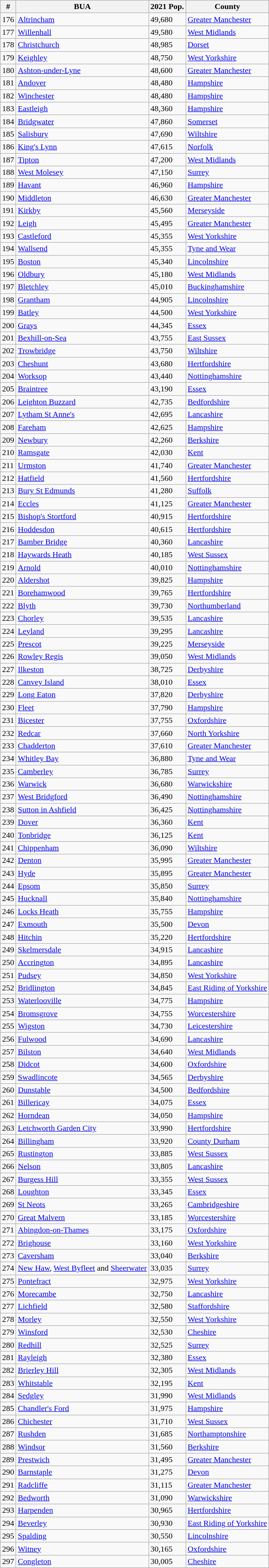<table class="wikitable sortable">
<tr>
<th>#</th>
<th>BUA</th>
<th>2021 Pop.</th>
<th>County</th>
</tr>
<tr>
<td>176</td>
<td><a href='#'>Altrincham</a></td>
<td>49,680</td>
<td><a href='#'>Greater Manchester</a></td>
</tr>
<tr>
<td>177</td>
<td><a href='#'>Willenhall</a></td>
<td>49,580</td>
<td><a href='#'>West Midlands</a></td>
</tr>
<tr>
<td>178</td>
<td><a href='#'>Christchurch</a></td>
<td>48,985</td>
<td><a href='#'>Dorset</a></td>
</tr>
<tr>
<td>179</td>
<td><a href='#'>Keighley</a></td>
<td>48,750</td>
<td><a href='#'>West Yorkshire</a></td>
</tr>
<tr>
<td>180</td>
<td><a href='#'>Ashton-under-Lyne</a></td>
<td>48,600</td>
<td><a href='#'>Greater Manchester</a></td>
</tr>
<tr>
<td>181</td>
<td><a href='#'>Andover</a></td>
<td>48,480</td>
<td><a href='#'>Hampshire</a></td>
</tr>
<tr>
<td>182</td>
<td><a href='#'>Winchester</a></td>
<td>48,480</td>
<td><a href='#'>Hampshire</a></td>
</tr>
<tr>
<td>183</td>
<td><a href='#'>Eastleigh</a></td>
<td>48,360</td>
<td><a href='#'>Hampshire</a></td>
</tr>
<tr>
<td>184</td>
<td><a href='#'>Bridgwater</a></td>
<td>47,860</td>
<td><a href='#'>Somerset</a></td>
</tr>
<tr>
<td>185</td>
<td><a href='#'>Salisbury</a></td>
<td>47,690</td>
<td><a href='#'>Wiltshire</a></td>
</tr>
<tr>
<td>186</td>
<td><a href='#'>King's Lynn</a></td>
<td>47,615</td>
<td><a href='#'>Norfolk</a></td>
</tr>
<tr>
<td>187</td>
<td><a href='#'>Tipton</a></td>
<td>47,200</td>
<td><a href='#'>West Midlands</a></td>
</tr>
<tr>
<td>188</td>
<td><a href='#'>West Molesey</a></td>
<td>47,150</td>
<td><a href='#'>Surrey</a></td>
</tr>
<tr>
<td>189</td>
<td><a href='#'>Havant</a></td>
<td>46,960</td>
<td><a href='#'>Hampshire</a></td>
</tr>
<tr>
<td>190</td>
<td><a href='#'>Middleton</a></td>
<td>46,630</td>
<td><a href='#'>Greater Manchester</a></td>
</tr>
<tr>
<td>191</td>
<td><a href='#'>Kirkby</a></td>
<td>45,560</td>
<td><a href='#'>Merseyside</a></td>
</tr>
<tr>
<td>192</td>
<td><a href='#'>Leigh</a></td>
<td>45,495</td>
<td><a href='#'>Greater Manchester</a></td>
</tr>
<tr>
<td>193</td>
<td><a href='#'>Castleford</a></td>
<td>45,355</td>
<td><a href='#'>West Yorkshire</a></td>
</tr>
<tr>
<td>194</td>
<td><a href='#'>Wallsend</a></td>
<td>45,355</td>
<td><a href='#'>Tyne and Wear</a></td>
</tr>
<tr>
<td>195</td>
<td><a href='#'>Boston</a></td>
<td>45,340</td>
<td><a href='#'>Lincolnshire</a></td>
</tr>
<tr>
<td>196</td>
<td><a href='#'>Oldbury</a></td>
<td>45,180</td>
<td><a href='#'>West Midlands</a></td>
</tr>
<tr>
<td>197</td>
<td><a href='#'>Bletchley</a></td>
<td>45,010</td>
<td><a href='#'>Buckinghamshire</a></td>
</tr>
<tr>
<td>198</td>
<td><a href='#'>Grantham</a></td>
<td>44,905</td>
<td><a href='#'>Lincolnshire</a></td>
</tr>
<tr>
<td>199</td>
<td><a href='#'>Batley</a></td>
<td>44,500</td>
<td><a href='#'>West Yorkshire</a></td>
</tr>
<tr>
<td>200</td>
<td><a href='#'>Grays</a></td>
<td>44,345</td>
<td><a href='#'>Essex</a></td>
</tr>
<tr>
<td>201</td>
<td><a href='#'>Bexhill-on-Sea</a></td>
<td>43,755</td>
<td><a href='#'>East Sussex</a></td>
</tr>
<tr>
<td>202</td>
<td><a href='#'>Trowbridge</a></td>
<td>43,750</td>
<td><a href='#'>Wiltshire</a></td>
</tr>
<tr>
<td>203</td>
<td><a href='#'>Cheshunt</a></td>
<td>43,680</td>
<td><a href='#'>Hertfordshire</a></td>
</tr>
<tr>
<td>204</td>
<td><a href='#'>Worksop</a></td>
<td>43,440</td>
<td><a href='#'>Nottinghamshire</a></td>
</tr>
<tr>
<td>205</td>
<td><a href='#'>Braintree</a></td>
<td>43,190</td>
<td><a href='#'>Essex</a></td>
</tr>
<tr>
<td>206</td>
<td><a href='#'>Leighton Buzzard</a></td>
<td>42,735</td>
<td><a href='#'>Bedfordshire</a></td>
</tr>
<tr>
<td>207</td>
<td><a href='#'>Lytham St Anne's</a></td>
<td>42,695</td>
<td><a href='#'>Lancashire</a></td>
</tr>
<tr>
<td>208</td>
<td><a href='#'>Fareham</a></td>
<td>42,625</td>
<td><a href='#'>Hampshire</a></td>
</tr>
<tr>
<td>209</td>
<td><a href='#'>Newbury</a></td>
<td>42,260</td>
<td><a href='#'>Berkshire</a></td>
</tr>
<tr>
<td>210</td>
<td><a href='#'>Ramsgate</a></td>
<td>42,030</td>
<td><a href='#'>Kent</a></td>
</tr>
<tr>
<td>211</td>
<td><a href='#'>Urmston</a></td>
<td>41,740</td>
<td><a href='#'>Greater Manchester</a></td>
</tr>
<tr>
<td>212</td>
<td><a href='#'>Hatfield</a></td>
<td>41,560</td>
<td><a href='#'>Hertfordshire</a></td>
</tr>
<tr>
<td>213</td>
<td><a href='#'>Bury St Edmunds</a></td>
<td>41,280</td>
<td><a href='#'>Suffolk</a></td>
</tr>
<tr>
<td>214</td>
<td><a href='#'>Eccles</a></td>
<td>41,125</td>
<td><a href='#'>Greater Manchester</a></td>
</tr>
<tr>
<td>215</td>
<td><a href='#'>Bishop's Stortford</a></td>
<td>40,915</td>
<td><a href='#'>Hertfordshire</a></td>
</tr>
<tr>
<td>216</td>
<td><a href='#'>Hoddesdon</a></td>
<td>40,615</td>
<td><a href='#'>Hertfordshire</a></td>
</tr>
<tr>
<td>217</td>
<td><a href='#'>Bamber Bridge</a></td>
<td>40,360</td>
<td><a href='#'>Lancashire</a></td>
</tr>
<tr>
<td>218</td>
<td><a href='#'>Haywards Heath</a></td>
<td>40,185</td>
<td><a href='#'>West Sussex</a></td>
</tr>
<tr>
<td>219</td>
<td><a href='#'>Arnold</a></td>
<td>40,010</td>
<td><a href='#'>Nottinghamshire</a></td>
</tr>
<tr>
<td>220</td>
<td><a href='#'>Aldershot</a></td>
<td>39,825</td>
<td><a href='#'>Hampshire</a></td>
</tr>
<tr>
<td>221</td>
<td><a href='#'>Borehamwood</a></td>
<td>39,765</td>
<td><a href='#'>Hertfordshire</a></td>
</tr>
<tr>
<td>222</td>
<td><a href='#'>Blyth</a></td>
<td>39,730</td>
<td><a href='#'>Northumberland</a></td>
</tr>
<tr>
<td>223</td>
<td><a href='#'>Chorley</a></td>
<td>39,535</td>
<td><a href='#'>Lancashire</a></td>
</tr>
<tr>
<td>224</td>
<td><a href='#'>Leyland</a></td>
<td>39,295</td>
<td><a href='#'>Lancashire</a></td>
</tr>
<tr>
<td>225</td>
<td><a href='#'>Prescot</a></td>
<td>39,225</td>
<td><a href='#'>Merseyside</a></td>
</tr>
<tr>
<td>226</td>
<td><a href='#'>Rowley Regis</a></td>
<td>39,050</td>
<td><a href='#'>West Midlands</a></td>
</tr>
<tr>
<td>227</td>
<td><a href='#'>Ilkeston</a></td>
<td>38,725</td>
<td><a href='#'>Derbyshire</a></td>
</tr>
<tr>
<td>228</td>
<td><a href='#'>Canvey Island</a></td>
<td>38,010</td>
<td><a href='#'>Essex</a></td>
</tr>
<tr>
<td>229</td>
<td><a href='#'>Long Eaton</a></td>
<td>37,820</td>
<td><a href='#'>Derbyshire</a></td>
</tr>
<tr>
<td>230</td>
<td><a href='#'>Fleet</a></td>
<td>37,790</td>
<td><a href='#'>Hampshire</a></td>
</tr>
<tr>
<td>231</td>
<td><a href='#'>Bicester</a></td>
<td>37,755</td>
<td><a href='#'>Oxfordshire</a></td>
</tr>
<tr>
<td>232</td>
<td><a href='#'>Redcar</a></td>
<td>37,660</td>
<td><a href='#'>North Yorkshire</a></td>
</tr>
<tr>
<td>233</td>
<td><a href='#'>Chadderton</a></td>
<td>37,610</td>
<td><a href='#'>Greater Manchester</a></td>
</tr>
<tr>
<td>234</td>
<td><a href='#'>Whitley Bay</a></td>
<td>36,880</td>
<td><a href='#'>Tyne and Wear</a></td>
</tr>
<tr>
<td>235</td>
<td><a href='#'>Camberley</a></td>
<td>36,785</td>
<td><a href='#'>Surrey</a></td>
</tr>
<tr>
<td>236</td>
<td><a href='#'>Warwick</a></td>
<td>36,680</td>
<td><a href='#'>Warwickshire</a></td>
</tr>
<tr>
<td>237</td>
<td><a href='#'>West Bridgford</a></td>
<td>36,490</td>
<td><a href='#'>Nottinghamshire</a></td>
</tr>
<tr>
<td>238</td>
<td><a href='#'>Sutton in Ashfield</a></td>
<td>36,425</td>
<td><a href='#'>Nottinghamshire</a></td>
</tr>
<tr>
<td>239</td>
<td><a href='#'>Dover</a></td>
<td>36,360</td>
<td><a href='#'>Kent</a></td>
</tr>
<tr>
<td>240</td>
<td><a href='#'>Tonbridge</a></td>
<td>36,125</td>
<td><a href='#'>Kent</a></td>
</tr>
<tr>
<td>241</td>
<td><a href='#'>Chippenham</a></td>
<td>36,090</td>
<td><a href='#'>Wiltshire</a></td>
</tr>
<tr>
<td>242</td>
<td><a href='#'>Denton</a></td>
<td>35,995</td>
<td><a href='#'>Greater Manchester</a></td>
</tr>
<tr>
<td>243</td>
<td><a href='#'>Hyde</a></td>
<td>35,895</td>
<td><a href='#'>Greater Manchester</a></td>
</tr>
<tr>
<td>244</td>
<td><a href='#'>Epsom</a></td>
<td>35,850</td>
<td><a href='#'>Surrey</a></td>
</tr>
<tr>
<td>245</td>
<td><a href='#'>Hucknall</a></td>
<td>35,840</td>
<td><a href='#'>Nottinghamshire</a></td>
</tr>
<tr>
<td>246</td>
<td><a href='#'>Locks Heath</a></td>
<td>35,755</td>
<td><a href='#'>Hampshire</a></td>
</tr>
<tr>
<td>247</td>
<td><a href='#'>Exmouth</a></td>
<td>35,500</td>
<td><a href='#'>Devon</a></td>
</tr>
<tr>
<td>248</td>
<td><a href='#'>Hitchin</a></td>
<td>35,220</td>
<td><a href='#'>Hertfordshire</a></td>
</tr>
<tr>
<td>249</td>
<td><a href='#'>Skelmersdale</a></td>
<td>34,915</td>
<td><a href='#'>Lancashire</a></td>
</tr>
<tr>
<td>250</td>
<td><a href='#'>Accrington</a></td>
<td>34,895</td>
<td><a href='#'>Lancashire</a></td>
</tr>
<tr>
<td>251</td>
<td><a href='#'>Pudsey</a></td>
<td>34,850</td>
<td><a href='#'>West Yorkshire</a></td>
</tr>
<tr>
<td>252</td>
<td><a href='#'>Bridlington</a></td>
<td>34,845</td>
<td><a href='#'>East Riding of Yorkshire</a></td>
</tr>
<tr>
<td>253</td>
<td><a href='#'>Waterlooville</a></td>
<td>34,775</td>
<td><a href='#'>Hampshire</a></td>
</tr>
<tr>
<td>254</td>
<td><a href='#'>Bromsgrove</a></td>
<td>34,755</td>
<td><a href='#'>Worcestershire</a></td>
</tr>
<tr>
<td>255</td>
<td><a href='#'>Wigston</a></td>
<td>34,730</td>
<td><a href='#'>Leicestershire</a></td>
</tr>
<tr>
<td>256</td>
<td><a href='#'>Fulwood</a></td>
<td>34,690</td>
<td><a href='#'>Lancashire</a></td>
</tr>
<tr>
<td>257</td>
<td><a href='#'>Bilston</a></td>
<td>34,640</td>
<td><a href='#'>West Midlands</a></td>
</tr>
<tr>
<td>258</td>
<td><a href='#'>Didcot</a></td>
<td>34,600</td>
<td><a href='#'>Oxfordshire</a></td>
</tr>
<tr>
<td>259</td>
<td><a href='#'>Swadlincote</a></td>
<td>34,565</td>
<td><a href='#'>Derbyshire</a></td>
</tr>
<tr>
<td>260</td>
<td><a href='#'>Dunstable</a></td>
<td>34,500</td>
<td><a href='#'>Bedfordshire</a></td>
</tr>
<tr>
<td>261</td>
<td><a href='#'>Billericay</a></td>
<td>34,075</td>
<td><a href='#'>Essex</a></td>
</tr>
<tr>
<td>262</td>
<td><a href='#'>Horndean</a></td>
<td>34,050</td>
<td><a href='#'>Hampshire</a></td>
</tr>
<tr>
<td>263</td>
<td><a href='#'>Letchworth Garden City</a></td>
<td>33,990</td>
<td><a href='#'>Hertfordshire</a></td>
</tr>
<tr>
<td>264</td>
<td><a href='#'>Billingham</a></td>
<td>33,920</td>
<td><a href='#'>County Durham</a></td>
</tr>
<tr>
<td>265</td>
<td><a href='#'>Rustington</a></td>
<td>33,885</td>
<td><a href='#'>West Sussex</a></td>
</tr>
<tr>
<td>266</td>
<td><a href='#'>Nelson</a></td>
<td>33,805</td>
<td><a href='#'>Lancashire</a></td>
</tr>
<tr>
<td>267</td>
<td><a href='#'>Burgess Hill</a></td>
<td>33,355</td>
<td><a href='#'>West Sussex</a></td>
</tr>
<tr>
<td>268</td>
<td><a href='#'>Loughton</a></td>
<td>33,345</td>
<td><a href='#'>Essex</a></td>
</tr>
<tr>
<td>269</td>
<td><a href='#'>St Neots</a></td>
<td>33,265</td>
<td><a href='#'>Cambridgeshire</a></td>
</tr>
<tr>
<td>270</td>
<td><a href='#'>Great Malvern</a></td>
<td>33,185</td>
<td><a href='#'>Worcestershire</a></td>
</tr>
<tr>
<td>271</td>
<td><a href='#'>Abingdon-on-Thames</a></td>
<td>33,175</td>
<td><a href='#'>Oxfordshire</a></td>
</tr>
<tr>
<td>272</td>
<td><a href='#'>Brighouse</a></td>
<td>33,160</td>
<td><a href='#'>West Yorkshire</a></td>
</tr>
<tr>
<td>273</td>
<td><a href='#'>Caversham</a></td>
<td>33,040</td>
<td><a href='#'>Berkshire</a></td>
</tr>
<tr>
<td>274</td>
<td><a href='#'>New Haw</a>, <a href='#'>West Byfleet</a> and <a href='#'>Sheerwater</a></td>
<td>33,035</td>
<td><a href='#'>Surrey</a></td>
</tr>
<tr>
<td>275</td>
<td><a href='#'>Pontefract</a></td>
<td>32,975</td>
<td><a href='#'>West Yorkshire</a></td>
</tr>
<tr>
<td>276</td>
<td><a href='#'>Morecambe</a></td>
<td>32,750</td>
<td><a href='#'>Lancashire</a></td>
</tr>
<tr>
<td>277</td>
<td><a href='#'>Lichfield</a></td>
<td>32,580</td>
<td><a href='#'>Staffordshire</a></td>
</tr>
<tr>
<td>278</td>
<td><a href='#'>Morley</a></td>
<td>32,550</td>
<td><a href='#'>West Yorkshire</a></td>
</tr>
<tr>
<td>279</td>
<td><a href='#'>Winsford</a></td>
<td>32,530</td>
<td><a href='#'>Cheshire</a></td>
</tr>
<tr>
<td>280</td>
<td><a href='#'>Redhill</a></td>
<td>32,525</td>
<td><a href='#'>Surrey</a></td>
</tr>
<tr>
<td>281</td>
<td><a href='#'>Rayleigh</a></td>
<td>32,380</td>
<td><a href='#'>Essex</a></td>
</tr>
<tr>
<td>282</td>
<td><a href='#'>Brierley Hill</a></td>
<td>32,305</td>
<td><a href='#'>West Midlands</a></td>
</tr>
<tr>
<td>283</td>
<td><a href='#'>Whitstable</a></td>
<td>32,195</td>
<td><a href='#'>Kent</a></td>
</tr>
<tr>
<td>284</td>
<td><a href='#'>Sedgley</a></td>
<td>31,990</td>
<td><a href='#'>West Midlands</a></td>
</tr>
<tr>
<td>285</td>
<td><a href='#'>Chandler's Ford</a></td>
<td>31,975</td>
<td><a href='#'>Hampshire</a></td>
</tr>
<tr>
<td>286</td>
<td><a href='#'>Chichester</a></td>
<td>31,710</td>
<td><a href='#'>West Sussex</a></td>
</tr>
<tr>
<td>287</td>
<td><a href='#'>Rushden</a></td>
<td>31,685</td>
<td><a href='#'>Northamptonshire</a></td>
</tr>
<tr>
<td>288</td>
<td><a href='#'>Windsor</a></td>
<td>31,560</td>
<td><a href='#'>Berkshire</a></td>
</tr>
<tr>
<td>289</td>
<td><a href='#'>Prestwich</a></td>
<td>31,495</td>
<td><a href='#'>Greater Manchester</a></td>
</tr>
<tr>
<td>290</td>
<td><a href='#'>Barnstaple</a></td>
<td>31,275</td>
<td><a href='#'>Devon</a></td>
</tr>
<tr>
<td>291</td>
<td><a href='#'>Radcliffe</a></td>
<td>31,115</td>
<td><a href='#'>Greater Manchester</a></td>
</tr>
<tr>
<td>292</td>
<td><a href='#'>Bedworth</a></td>
<td>31,090</td>
<td><a href='#'>Warwickshire</a></td>
</tr>
<tr>
<td>293</td>
<td><a href='#'>Harpenden</a></td>
<td>30,965</td>
<td><a href='#'>Hertfordshire</a></td>
</tr>
<tr>
<td>294</td>
<td><a href='#'>Beverley</a></td>
<td>30,930</td>
<td><a href='#'>East Riding of Yorkshire</a></td>
</tr>
<tr>
<td>295</td>
<td><a href='#'>Spalding</a></td>
<td>30,550</td>
<td><a href='#'>Lincolnshire</a></td>
</tr>
<tr>
<td>296</td>
<td><a href='#'>Witney</a></td>
<td>30,165</td>
<td><a href='#'>Oxfordshire</a></td>
</tr>
<tr>
<td>297</td>
<td><a href='#'>Congleton</a></td>
<td>30,005</td>
<td><a href='#'>Cheshire</a></td>
</tr>
</table>
